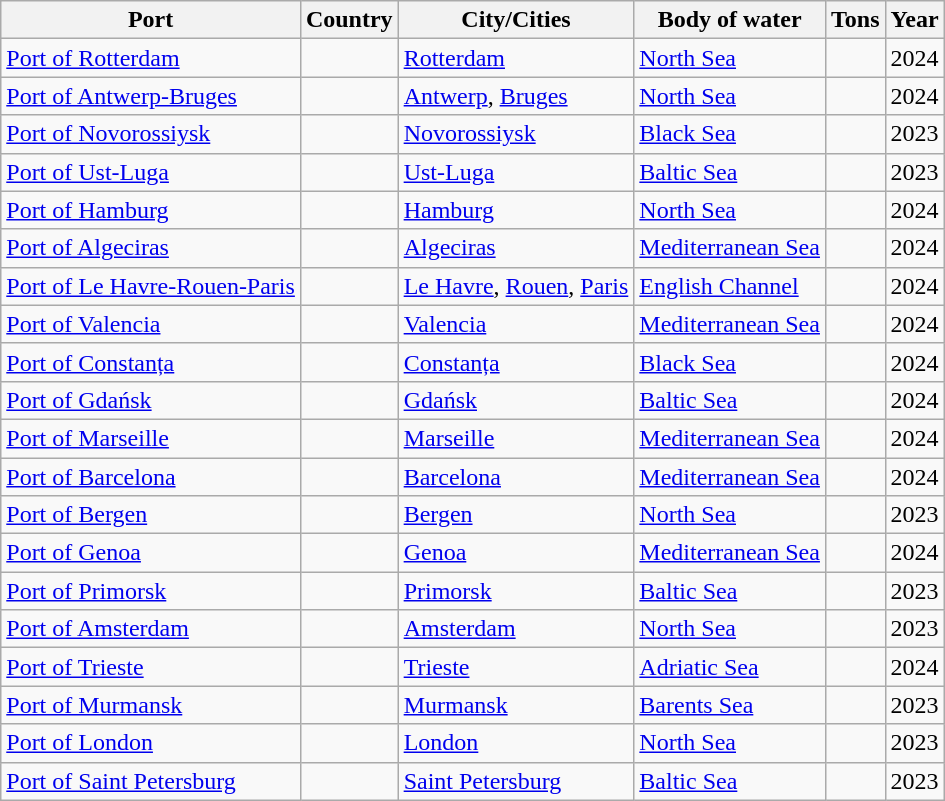<table class="wikitable sortable static-row-numbers sort-under" style="text-align:right">
<tr class=static-row-header style=vertical-align:bottom>
<th>Port</th>
<th>Country</th>
<th>City/Cities</th>
<th>Body of water</th>
<th>Tons</th>
<th>Year</th>
</tr>
<tr>
<td style="text-align:left"><a href='#'>Port of Rotterdam</a></td>
<td style="text-align:left"></td>
<td style="text-align:left"><a href='#'>Rotterdam</a></td>
<td style="text-align:left"><a href='#'>North Sea</a></td>
<td></td>
<td style=text-align:left>2024</td>
</tr>
<tr>
<td style="text-align:left"><a href='#'>Port of Antwerp-Bruges</a></td>
<td style="text-align:left"></td>
<td style="text-align:left"><a href='#'>Antwerp</a>, <a href='#'>Bruges</a></td>
<td style="text-align:left"><a href='#'>North Sea</a></td>
<td></td>
<td style=text-align:left>2024</td>
</tr>
<tr>
<td style="text-align:left"><a href='#'>Port of Novorossiysk</a></td>
<td style="text-align:left"></td>
<td style="text-align:left"><a href='#'>Novorossiysk</a></td>
<td style="text-align:left"><a href='#'>Black Sea</a></td>
<td></td>
<td style=text-align:left>2023</td>
</tr>
<tr>
<td style="text-align:left"><a href='#'>Port of Ust-Luga</a></td>
<td style="text-align:left"></td>
<td style="text-align:left"><a href='#'>Ust-Luga</a></td>
<td style="text-align:left"><a href='#'>Baltic Sea</a></td>
<td></td>
<td style=text-align:left>2023</td>
</tr>
<tr>
<td style="text-align:left"><a href='#'>Port of Hamburg</a></td>
<td style="text-align:left"></td>
<td style="text-align:left"><a href='#'>Hamburg</a></td>
<td style="text-align:left"><a href='#'>North Sea</a></td>
<td></td>
<td style=text-align:left>2024</td>
</tr>
<tr>
<td style="text-align:left"><a href='#'>Port of Algeciras</a></td>
<td style="text-align:left"></td>
<td style="text-align:left"><a href='#'>Algeciras</a></td>
<td style="text-align:left"><a href='#'>Mediterranean Sea</a></td>
<td></td>
<td style=text-align:left>2024</td>
</tr>
<tr>
<td style="text-align:left"><a href='#'>Port of Le Havre-Rouen-Paris</a></td>
<td style="text-align:left"></td>
<td style="text-align:left"><a href='#'>Le Havre</a>, <a href='#'>Rouen</a>, <a href='#'>Paris</a></td>
<td style="text-align:left"><a href='#'>English Channel</a></td>
<td></td>
<td style=text-align:left>2024</td>
</tr>
<tr>
<td style="text-align:left"><a href='#'>Port of Valencia</a></td>
<td style="text-align:left"></td>
<td style="text-align:left"><a href='#'>Valencia</a></td>
<td style="text-align:left"><a href='#'>Mediterranean Sea</a></td>
<td></td>
<td style=text-align:left>2024</td>
</tr>
<tr>
<td style="text-align:left"><a href='#'>Port of Constanța</a></td>
<td style="text-align:left"></td>
<td style="text-align:left"><a href='#'>Constanța</a></td>
<td style="text-align:left"><a href='#'>Black Sea</a></td>
<td></td>
<td style=text-align:left>2024</td>
</tr>
<tr>
<td style="text-align:left"><a href='#'>Port of Gdańsk</a></td>
<td style="text-align:left"></td>
<td style="text-align:left"><a href='#'>Gdańsk</a></td>
<td style="text-align:left"><a href='#'>Baltic Sea</a></td>
<td></td>
<td style=text-align:left>2024</td>
</tr>
<tr>
<td style="text-align:left"><a href='#'>Port of Marseille</a></td>
<td style="text-align:left"></td>
<td style="text-align:left"><a href='#'>Marseille</a></td>
<td style="text-align:left"><a href='#'>Mediterranean Sea</a></td>
<td></td>
<td style=text-align:left>2024</td>
</tr>
<tr>
<td style="text-align:left"><a href='#'>Port of Barcelona</a></td>
<td style="text-align:left"></td>
<td style="text-align:left"><a href='#'>Barcelona</a></td>
<td style="text-align:left"><a href='#'>Mediterranean Sea</a></td>
<td></td>
<td style=text-align:left>2024</td>
</tr>
<tr>
<td style="text-align:left"><a href='#'>Port of Bergen</a></td>
<td style="text-align:left"></td>
<td style="text-align:left"><a href='#'>Bergen</a></td>
<td style="text-align:left"><a href='#'>North Sea</a></td>
<td></td>
<td style=text-align:left>2023</td>
</tr>
<tr>
<td style="text-align:left"><a href='#'>Port of Genoa</a></td>
<td style="text-align:left"></td>
<td style="text-align:left"><a href='#'>Genoa</a></td>
<td style="text-align:left"><a href='#'>Mediterranean Sea</a></td>
<td></td>
<td style=text-align:left>2024</td>
</tr>
<tr>
<td style="text-align:left"><a href='#'>Port of Primorsk</a></td>
<td style="text-align:left"></td>
<td style="text-align:left"><a href='#'>Primorsk</a></td>
<td style="text-align:left"><a href='#'>Baltic Sea</a></td>
<td></td>
<td style=text-align:left>2023</td>
</tr>
<tr>
<td style="text-align:left"><a href='#'>Port of Amsterdam</a></td>
<td style="text-align:left"></td>
<td style="text-align:left"><a href='#'>Amsterdam</a></td>
<td style="text-align:left"><a href='#'>North Sea</a></td>
<td></td>
<td style=text-align:left>2023</td>
</tr>
<tr>
<td style="text-align:left"><a href='#'>Port of Trieste</a></td>
<td style="text-align:left"></td>
<td style="text-align:left"><a href='#'>Trieste</a></td>
<td style="text-align:left"><a href='#'>Adriatic Sea</a></td>
<td></td>
<td style=text-align:left>2024</td>
</tr>
<tr>
<td style="text-align:left"><a href='#'>Port of Murmansk</a></td>
<td style="text-align:left"></td>
<td style="text-align:left"><a href='#'>Murmansk</a></td>
<td style="text-align:left"><a href='#'>Barents Sea</a></td>
<td></td>
<td style=text-align:left>2023</td>
</tr>
<tr>
<td style="text-align:left"><a href='#'>Port of London</a></td>
<td style="text-align:left"></td>
<td style="text-align:left"><a href='#'>London</a></td>
<td style="text-align:left"><a href='#'>North Sea</a></td>
<td></td>
<td style=text-align:left>2023</td>
</tr>
<tr>
<td style="text-align:left"><a href='#'>Port of Saint Petersburg</a></td>
<td style="text-align:left"></td>
<td style="text-align:left"><a href='#'>Saint Petersburg</a></td>
<td style="text-align:left"><a href='#'>Baltic Sea</a></td>
<td></td>
<td style=text-align:left>2023</td>
</tr>
</table>
